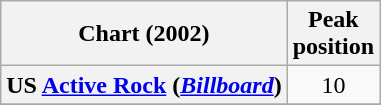<table class="wikitable sortable plainrowheaders">
<tr>
<th>Chart (2002)</th>
<th>Peak<br>position</th>
</tr>
<tr>
<th scope="row">US <a href='#'>Active Rock</a> (<em><a href='#'>Billboard</a></em>)</th>
<td style="text-align:center;">10</td>
</tr>
<tr>
</tr>
<tr>
</tr>
</table>
